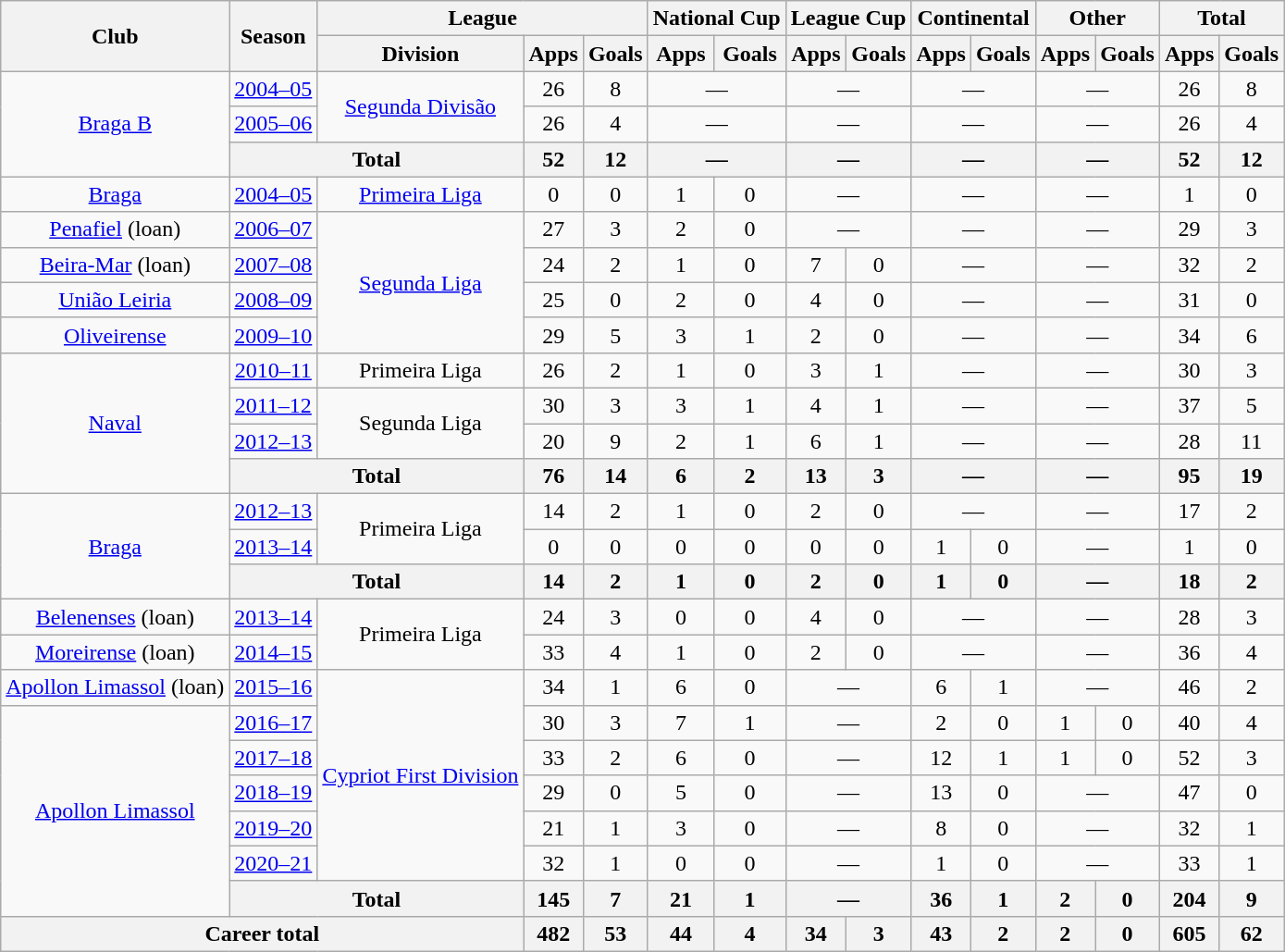<table class="wikitable" style="text-align: center;">
<tr>
<th rowspan="2">Club</th>
<th rowspan="2">Season</th>
<th colspan="3">League</th>
<th colspan="2">National Cup</th>
<th colspan="2">League Cup</th>
<th colspan="2">Continental</th>
<th colspan="2">Other</th>
<th colspan="2">Total</th>
</tr>
<tr>
<th>Division</th>
<th>Apps</th>
<th>Goals</th>
<th>Apps</th>
<th>Goals</th>
<th>Apps</th>
<th>Goals</th>
<th>Apps</th>
<th>Goals</th>
<th>Apps</th>
<th>Goals</th>
<th>Apps</th>
<th>Goals</th>
</tr>
<tr>
<td rowspan="3"><a href='#'>Braga B</a></td>
<td><a href='#'>2004–05</a></td>
<td rowspan="2"><a href='#'>Segunda Divisão</a></td>
<td>26</td>
<td>8</td>
<td colspan="2">—</td>
<td colspan="2">—</td>
<td colspan="2">—</td>
<td colspan="2">—</td>
<td>26</td>
<td>8</td>
</tr>
<tr>
<td><a href='#'>2005–06</a></td>
<td>26</td>
<td>4</td>
<td colspan="2">—</td>
<td colspan="2">—</td>
<td colspan="2">—</td>
<td colspan="2">—</td>
<td>26</td>
<td>4</td>
</tr>
<tr>
<th colspan="2">Total</th>
<th>52</th>
<th>12</th>
<th colspan="2">—</th>
<th colspan="2">—</th>
<th colspan="2">—</th>
<th colspan="2">—</th>
<th>52</th>
<th>12</th>
</tr>
<tr>
<td rowspan="1"><a href='#'>Braga</a></td>
<td><a href='#'>2004–05</a></td>
<td><a href='#'>Primeira Liga</a></td>
<td>0</td>
<td>0</td>
<td>1</td>
<td>0</td>
<td colspan="2">—</td>
<td colspan="2">—</td>
<td colspan="2">—</td>
<td>1</td>
<td>0</td>
</tr>
<tr>
<td rowspan="1"><a href='#'>Penafiel</a> (loan)</td>
<td><a href='#'>2006–07</a></td>
<td rowspan="4"><a href='#'>Segunda Liga</a></td>
<td>27</td>
<td>3</td>
<td>2</td>
<td>0</td>
<td colspan="2">—</td>
<td colspan="2">—</td>
<td colspan="2">—</td>
<td>29</td>
<td>3</td>
</tr>
<tr>
<td rowspan="1"><a href='#'>Beira-Mar</a> (loan)</td>
<td><a href='#'>2007–08</a></td>
<td>24</td>
<td>2</td>
<td>1</td>
<td>0</td>
<td>7</td>
<td>0</td>
<td colspan="2">—</td>
<td colspan="2">—</td>
<td>32</td>
<td>2</td>
</tr>
<tr>
<td rowspan="1"><a href='#'>União Leiria</a></td>
<td><a href='#'>2008–09</a></td>
<td>25</td>
<td>0</td>
<td>2</td>
<td>0</td>
<td>4</td>
<td>0</td>
<td colspan="2">—</td>
<td colspan="2">—</td>
<td>31</td>
<td>0</td>
</tr>
<tr>
<td><a href='#'>Oliveirense</a></td>
<td><a href='#'>2009–10</a></td>
<td>29</td>
<td>5</td>
<td>3</td>
<td>1</td>
<td>2</td>
<td>0</td>
<td colspan="2">—</td>
<td colspan="2">—</td>
<td>34</td>
<td>6</td>
</tr>
<tr>
<td rowspan="4"><a href='#'>Naval</a></td>
<td><a href='#'>2010–11</a></td>
<td>Primeira Liga</td>
<td>26</td>
<td>2</td>
<td>1</td>
<td>0</td>
<td>3</td>
<td>1</td>
<td colspan="2">—</td>
<td colspan="2">—</td>
<td>30</td>
<td>3</td>
</tr>
<tr>
<td><a href='#'>2011–12</a></td>
<td rowspan="2">Segunda Liga</td>
<td>30</td>
<td>3</td>
<td>3</td>
<td>1</td>
<td>4</td>
<td>1</td>
<td colspan="2">—</td>
<td colspan="2">—</td>
<td>37</td>
<td>5</td>
</tr>
<tr>
<td><a href='#'>2012–13</a></td>
<td>20</td>
<td>9</td>
<td>2</td>
<td>1</td>
<td>6</td>
<td>1</td>
<td colspan="2">—</td>
<td colspan="2">—</td>
<td>28</td>
<td>11</td>
</tr>
<tr>
<th colspan="2">Total</th>
<th>76</th>
<th>14</th>
<th>6</th>
<th>2</th>
<th>13</th>
<th>3</th>
<th colspan="2">—</th>
<th colspan="2">—</th>
<th>95</th>
<th>19</th>
</tr>
<tr>
<td rowspan="3"><a href='#'>Braga</a></td>
<td><a href='#'>2012–13</a></td>
<td rowspan="2">Primeira Liga</td>
<td>14</td>
<td>2</td>
<td>1</td>
<td>0</td>
<td>2</td>
<td>0</td>
<td colspan="2">—</td>
<td colspan="2">—</td>
<td>17</td>
<td>2</td>
</tr>
<tr>
<td><a href='#'>2013–14</a></td>
<td>0</td>
<td>0</td>
<td>0</td>
<td>0</td>
<td>0</td>
<td>0</td>
<td>1</td>
<td>0</td>
<td colspan="2">—</td>
<td>1</td>
<td>0</td>
</tr>
<tr>
<th colspan="2">Total</th>
<th>14</th>
<th>2</th>
<th>1</th>
<th>0</th>
<th>2</th>
<th>0</th>
<th>1</th>
<th>0</th>
<th colspan="2">—</th>
<th>18</th>
<th>2</th>
</tr>
<tr>
<td><a href='#'>Belenenses</a> (loan)</td>
<td><a href='#'>2013–14</a></td>
<td rowspan="2">Primeira Liga</td>
<td>24</td>
<td>3</td>
<td>0</td>
<td>0</td>
<td>4</td>
<td>0</td>
<td colspan="2">—</td>
<td colspan="2">—</td>
<td>28</td>
<td>3</td>
</tr>
<tr>
<td><a href='#'>Moreirense</a> (loan)</td>
<td><a href='#'>2014–15</a></td>
<td>33</td>
<td>4</td>
<td>1</td>
<td>0</td>
<td>2</td>
<td>0</td>
<td colspan="2">—</td>
<td colspan="2">—</td>
<td>36</td>
<td>4</td>
</tr>
<tr>
<td><a href='#'>Apollon Limassol</a> (loan)</td>
<td><a href='#'>2015–16</a></td>
<td rowspan="6"><a href='#'>Cypriot First Division</a></td>
<td>34</td>
<td>1</td>
<td>6</td>
<td>0</td>
<td colspan="2">—</td>
<td>6</td>
<td>1</td>
<td colspan="2">—</td>
<td>46</td>
<td>2</td>
</tr>
<tr>
<td rowspan="6"><a href='#'>Apollon Limassol</a></td>
<td><a href='#'>2016–17</a></td>
<td>30</td>
<td>3</td>
<td>7</td>
<td>1</td>
<td colspan="2">—</td>
<td>2</td>
<td>0</td>
<td>1</td>
<td>0</td>
<td>40</td>
<td>4</td>
</tr>
<tr>
<td><a href='#'>2017–18</a></td>
<td>33</td>
<td>2</td>
<td>6</td>
<td>0</td>
<td colspan="2">—</td>
<td>12</td>
<td>1</td>
<td>1</td>
<td>0</td>
<td>52</td>
<td>3</td>
</tr>
<tr>
<td><a href='#'>2018–19</a></td>
<td>29</td>
<td>0</td>
<td>5</td>
<td>0</td>
<td colspan="2">—</td>
<td>13</td>
<td>0</td>
<td colspan="2">—</td>
<td>47</td>
<td>0</td>
</tr>
<tr>
<td><a href='#'>2019–20</a></td>
<td>21</td>
<td>1</td>
<td>3</td>
<td>0</td>
<td colspan="2">—</td>
<td>8</td>
<td>0</td>
<td colspan="2">—</td>
<td>32</td>
<td>1</td>
</tr>
<tr>
<td><a href='#'>2020–21</a></td>
<td>32</td>
<td>1</td>
<td>0</td>
<td>0</td>
<td colspan="2">—</td>
<td>1</td>
<td>0</td>
<td colspan="2">—</td>
<td>33</td>
<td>1</td>
</tr>
<tr>
<th colspan="2">Total</th>
<th>145</th>
<th>7</th>
<th>21</th>
<th>1</th>
<th colspan="2">—</th>
<th>36</th>
<th>1</th>
<th>2</th>
<th>0</th>
<th>204</th>
<th>9</th>
</tr>
<tr>
<th colspan="3">Career total</th>
<th>482</th>
<th>53</th>
<th>44</th>
<th>4</th>
<th>34</th>
<th>3</th>
<th>43</th>
<th>2</th>
<th>2</th>
<th>0</th>
<th>605</th>
<th>62</th>
</tr>
</table>
